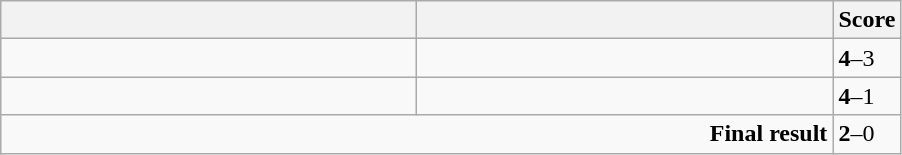<table class="wikitable">
<tr>
<th width=270></th>
<th width=270></th>
<th>Score</th>
</tr>
<tr>
<td></td>
<td></td>
<td><strong>4</strong>–3</td>
</tr>
<tr>
<td></td>
<td></td>
<td><strong>4</strong>–1</td>
</tr>
<tr>
<td colspan="2" align="right"><strong>Final result</strong></td>
<td><strong>2</strong>–0</td>
</tr>
</table>
